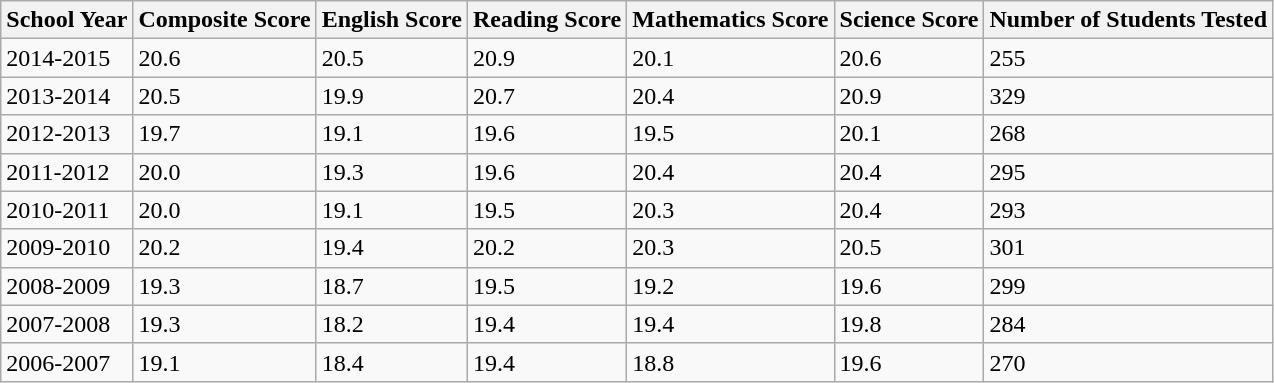<table class="wikitable sortable">
<tr>
<th>School Year</th>
<th>Composite Score</th>
<th>English Score</th>
<th>Reading Score</th>
<th>Mathematics Score</th>
<th>Science Score</th>
<th>Number of Students Tested</th>
</tr>
<tr>
<td>2014-2015</td>
<td>20.6</td>
<td>20.5</td>
<td>20.9</td>
<td>20.1</td>
<td>20.6</td>
<td>255</td>
</tr>
<tr>
<td>2013-2014</td>
<td>20.5</td>
<td>19.9</td>
<td>20.7</td>
<td>20.4</td>
<td>20.9</td>
<td>329</td>
</tr>
<tr>
<td>2012-2013</td>
<td>19.7</td>
<td>19.1</td>
<td>19.6</td>
<td>19.5</td>
<td>20.1</td>
<td>268</td>
</tr>
<tr>
<td>2011-2012</td>
<td>20.0</td>
<td>19.3</td>
<td>19.6</td>
<td>20.4</td>
<td>20.4</td>
<td>295</td>
</tr>
<tr>
<td>2010-2011</td>
<td>20.0</td>
<td>19.1</td>
<td>19.5</td>
<td>20.3</td>
<td>20.4</td>
<td>293</td>
</tr>
<tr>
<td>2009-2010</td>
<td>20.2</td>
<td>19.4</td>
<td>20.2</td>
<td>20.3</td>
<td>20.5</td>
<td>301</td>
</tr>
<tr>
<td>2008-2009</td>
<td>19.3</td>
<td>18.7</td>
<td>19.5</td>
<td>19.2</td>
<td>19.6</td>
<td>299</td>
</tr>
<tr>
<td>2007-2008</td>
<td>19.3</td>
<td>18.2</td>
<td>19.4</td>
<td>19.4</td>
<td>19.8</td>
<td>284</td>
</tr>
<tr>
<td>2006-2007</td>
<td>19.1</td>
<td>18.4</td>
<td>19.4</td>
<td>18.8</td>
<td>19.6</td>
<td>270</td>
</tr>
</table>
